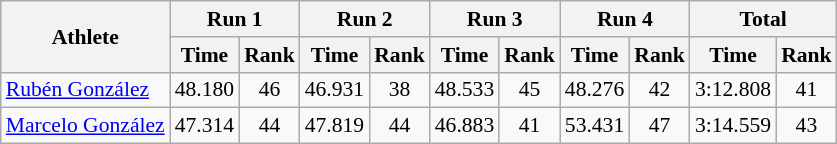<table class="wikitable" border="1" style="font-size:90%">
<tr>
<th rowspan="2">Athlete</th>
<th colspan="2">Run 1</th>
<th colspan="2">Run 2</th>
<th colspan="2">Run 3</th>
<th colspan="2">Run 4</th>
<th colspan="2">Total</th>
</tr>
<tr>
<th>Time</th>
<th>Rank</th>
<th>Time</th>
<th>Rank</th>
<th>Time</th>
<th>Rank</th>
<th>Time</th>
<th>Rank</th>
<th>Time</th>
<th>Rank</th>
</tr>
<tr>
<td><a href='#'>Rubén González</a></td>
<td align="center">48.180</td>
<td align="center">46</td>
<td align="center">46.931</td>
<td align="center">38</td>
<td align="center">48.533</td>
<td align="center">45</td>
<td align="center">48.276</td>
<td align="center">42</td>
<td align="center">3:12.808</td>
<td align="center">41</td>
</tr>
<tr>
<td><a href='#'>Marcelo González</a></td>
<td align="center">47.314</td>
<td align="center">44</td>
<td align="center">47.819</td>
<td align="center">44</td>
<td align="center">46.883</td>
<td align="center">41</td>
<td align="center">53.431</td>
<td align="center">47</td>
<td align="center">3:14.559</td>
<td align="center">43</td>
</tr>
</table>
